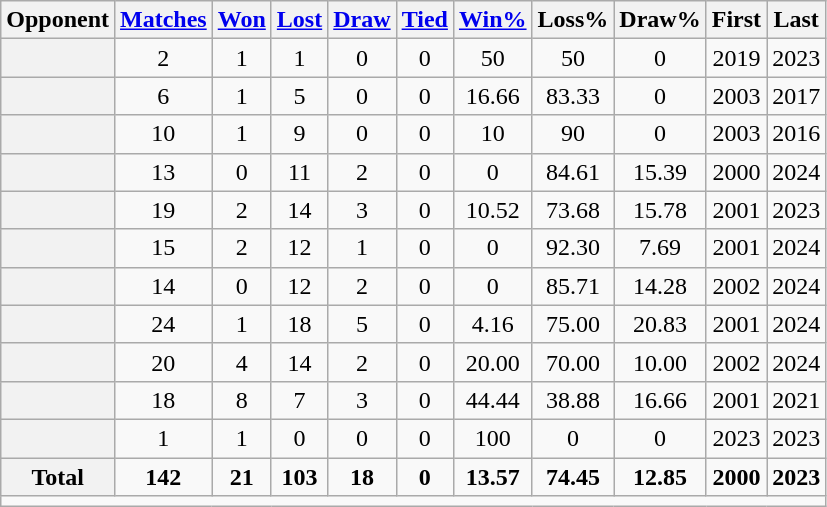<table class="wikitable plainrowheaders sortable" style="text-align:center">
<tr>
<th scope="col">Opponent</th>
<th scope="col"><a href='#'>Matches</a></th>
<th scope="col"><a href='#'>Won</a></th>
<th scope="col"><a href='#'>Lost</a></th>
<th scope="col"><a href='#'>Draw</a></th>
<th scope="col"><a href='#'>Tied</a></th>
<th scope="col"><a href='#'>Win%</a></th>
<th scope="col">Loss%</th>
<th scope="col">Draw%</th>
<th scope="col">First</th>
<th scope="col">Last</th>
</tr>
<tr>
<th scope="row"></th>
<td>2</td>
<td>1</td>
<td>1</td>
<td>0</td>
<td>0</td>
<td>50</td>
<td>50</td>
<td>0</td>
<td>2019</td>
<td>2023</td>
</tr>
<tr>
<th scope="row"></th>
<td>6</td>
<td>1</td>
<td>5</td>
<td>0</td>
<td>0</td>
<td>16.66</td>
<td>83.33</td>
<td>0</td>
<td>2003</td>
<td>2017</td>
</tr>
<tr>
<th scope="row"></th>
<td>10</td>
<td>1</td>
<td>9</td>
<td>0</td>
<td>0</td>
<td>10</td>
<td>90</td>
<td>0</td>
<td>2003</td>
<td>2016</td>
</tr>
<tr>
<th scope="row"></th>
<td>13</td>
<td>0</td>
<td>11</td>
<td>2</td>
<td>0</td>
<td>0</td>
<td>84.61</td>
<td>15.39</td>
<td>2000</td>
<td>2024</td>
</tr>
<tr>
<th scope="row"></th>
<td>19</td>
<td>2</td>
<td>14</td>
<td>3</td>
<td>0</td>
<td>10.52</td>
<td>73.68</td>
<td>15.78</td>
<td>2001</td>
<td>2023</td>
</tr>
<tr>
<th scope="row"></th>
<td>15</td>
<td>2</td>
<td>12</td>
<td>1</td>
<td>0</td>
<td>0</td>
<td>92.30</td>
<td>7.69</td>
<td>2001</td>
<td>2024</td>
</tr>
<tr>
<th scope="row"></th>
<td>14</td>
<td>0</td>
<td>12</td>
<td>2</td>
<td>0</td>
<td>0</td>
<td>85.71</td>
<td>14.28</td>
<td>2002</td>
<td>2024</td>
</tr>
<tr>
<th scope="row"></th>
<td>24</td>
<td>1</td>
<td>18</td>
<td>5</td>
<td>0</td>
<td>4.16</td>
<td>75.00</td>
<td>20.83</td>
<td>2001</td>
<td>2024</td>
</tr>
<tr>
<th scope="row"></th>
<td>20</td>
<td>4</td>
<td>14</td>
<td>2</td>
<td>0</td>
<td>20.00</td>
<td>70.00</td>
<td>10.00</td>
<td>2002</td>
<td>2024</td>
</tr>
<tr>
<th scope="row"></th>
<td>18</td>
<td>8</td>
<td>7</td>
<td>3</td>
<td>0</td>
<td>44.44</td>
<td>38.88</td>
<td>16.66</td>
<td>2001</td>
<td>2021</td>
</tr>
<tr>
<th Scope="row"></th>
<td>1</td>
<td>1</td>
<td>0</td>
<td>0</td>
<td>0</td>
<td>100</td>
<td>0</td>
<td>0</td>
<td>2023</td>
<td>2023</td>
</tr>
<tr class="sortbottom">
<th scope="row" style="text-align:center">Total</th>
<td><strong>142</strong></td>
<td><strong>21</strong></td>
<td><strong>103</strong></td>
<td><strong>18</strong></td>
<td><strong>0</strong></td>
<td><strong>13.57</strong></td>
<td><strong>74.45</strong></td>
<td><strong>12.85</strong></td>
<td><strong>2000</strong></td>
<td><strong>2023</strong></td>
</tr>
<tr>
<td colspan="11"></td>
</tr>
</table>
